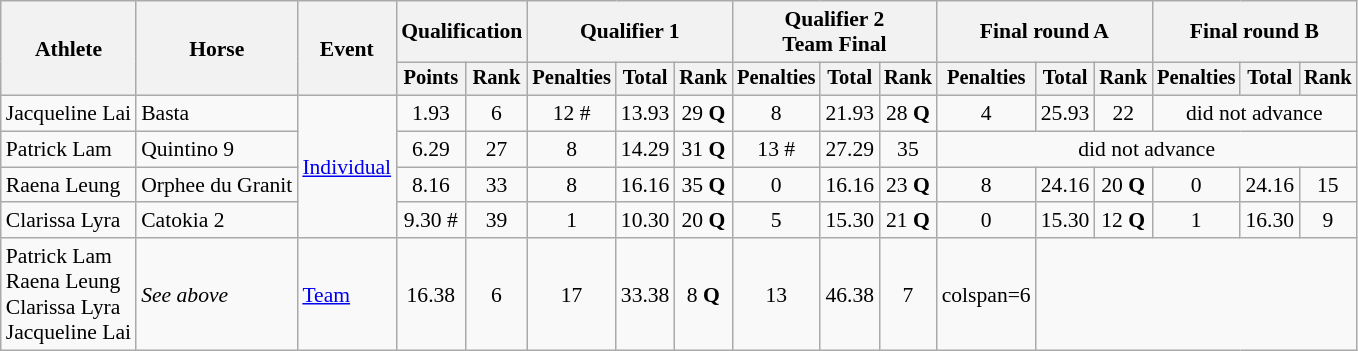<table class=wikitable style=font-size:90%;text-align:center>
<tr>
<th rowspan=2>Athlete</th>
<th rowspan=2>Horse</th>
<th rowspan=2>Event</th>
<th colspan=2>Qualification</th>
<th colspan=3>Qualifier 1</th>
<th colspan=3>Qualifier 2<br>Team Final</th>
<th colspan=3>Final round A</th>
<th colspan=3>Final round B</th>
</tr>
<tr style="font-size:95%">
<th>Points</th>
<th>Rank</th>
<th>Penalties</th>
<th>Total</th>
<th>Rank</th>
<th>Penalties</th>
<th>Total</th>
<th>Rank</th>
<th>Penalties</th>
<th>Total</th>
<th>Rank</th>
<th>Penalties</th>
<th>Total</th>
<th>Rank</th>
</tr>
<tr>
<td align=left>Jacqueline Lai</td>
<td align=left>Basta</td>
<td align=left rowspan=4><a href='#'>Individual</a></td>
<td>1.93</td>
<td>6</td>
<td>12 #</td>
<td>13.93</td>
<td>29 <strong>Q</strong></td>
<td>8</td>
<td>21.93</td>
<td>28 <strong>Q</strong></td>
<td>4</td>
<td>25.93</td>
<td>22</td>
<td colspan=3>did not advance</td>
</tr>
<tr>
<td align=left>Patrick Lam</td>
<td align=left>Quintino 9</td>
<td>6.29</td>
<td>27</td>
<td>8</td>
<td>14.29</td>
<td>31 <strong>Q</strong></td>
<td>13 #</td>
<td>27.29</td>
<td>35</td>
<td colspan=6>did not advance</td>
</tr>
<tr>
<td align=left>Raena Leung</td>
<td align=left>Orphee du Granit</td>
<td>8.16</td>
<td>33</td>
<td>8</td>
<td>16.16</td>
<td>35 <strong>Q</strong></td>
<td>0</td>
<td>16.16</td>
<td>23 <strong>Q</strong></td>
<td>8</td>
<td>24.16</td>
<td>20 <strong>Q</strong></td>
<td>0</td>
<td>24.16</td>
<td>15</td>
</tr>
<tr>
<td align=left>Clarissa Lyra</td>
<td align=left>Catokia 2</td>
<td>9.30 #</td>
<td>39</td>
<td>1</td>
<td>10.30</td>
<td>20 <strong>Q</strong></td>
<td>5</td>
<td>15.30</td>
<td>21 <strong>Q</strong></td>
<td>0</td>
<td>15.30</td>
<td>12 <strong>Q</strong></td>
<td>1</td>
<td>16.30</td>
<td>9</td>
</tr>
<tr>
<td align=left>Patrick Lam<br>Raena Leung<br>Clarissa Lyra<br>Jacqueline Lai</td>
<td align=left><em>See above</em></td>
<td align=left><a href='#'>Team</a></td>
<td>16.38</td>
<td>6</td>
<td>17</td>
<td>33.38</td>
<td>8 <strong>Q</strong></td>
<td>13</td>
<td>46.38</td>
<td>7</td>
<td>colspan=6 </td>
</tr>
</table>
